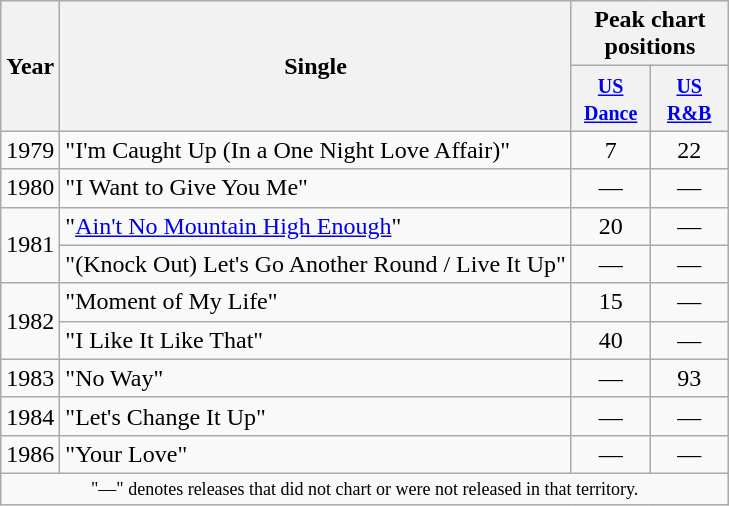<table class="wikitable">
<tr>
<th scope="col" rowspan="2">Year</th>
<th scope="col" rowspan="2">Single</th>
<th scope="col" colspan="4">Peak chart positions</th>
</tr>
<tr>
<th style="width:45px;"><small><a href='#'>US Dance</a></small><br></th>
<th style="width:45px;"><small><a href='#'>US R&B</a></small><br></th>
</tr>
<tr>
<td rowspan="1">1979</td>
<td>"I'm Caught Up (In a One Night Love Affair)"</td>
<td align=center>7</td>
<td align=center>22</td>
</tr>
<tr>
<td rowspan="1">1980</td>
<td>"I Want to Give You Me"</td>
<td align=center>—</td>
<td align=center>—</td>
</tr>
<tr>
<td rowspan="2">1981</td>
<td>"<a href='#'>Ain't No Mountain High Enough</a>"</td>
<td align=center>20</td>
<td align=center>—</td>
</tr>
<tr>
<td>"(Knock Out) Let's Go Another Round / Live It Up"</td>
<td align=center>―</td>
<td align=center>―</td>
</tr>
<tr>
<td rowspan="2">1982</td>
<td>"Moment of My Life"</td>
<td align=center>15</td>
<td align=center>—</td>
</tr>
<tr>
<td>"I Like It Like That"</td>
<td align=center>40</td>
<td align=center>—</td>
</tr>
<tr>
<td rowspan="1">1983</td>
<td>"No Way"</td>
<td align=center>—</td>
<td align=center>93</td>
</tr>
<tr>
<td rowspan="1">1984</td>
<td>"Let's Change It Up"</td>
<td align=center>―</td>
<td align=center>―</td>
</tr>
<tr>
<td rowspan="1">1986</td>
<td>"Your Love"</td>
<td align=center>―</td>
<td align=center>―</td>
</tr>
<tr>
<td colspan="6" style="text-align:center; font-size:9pt;">"—" denotes releases that did not chart or were not released in that territory.</td>
</tr>
</table>
